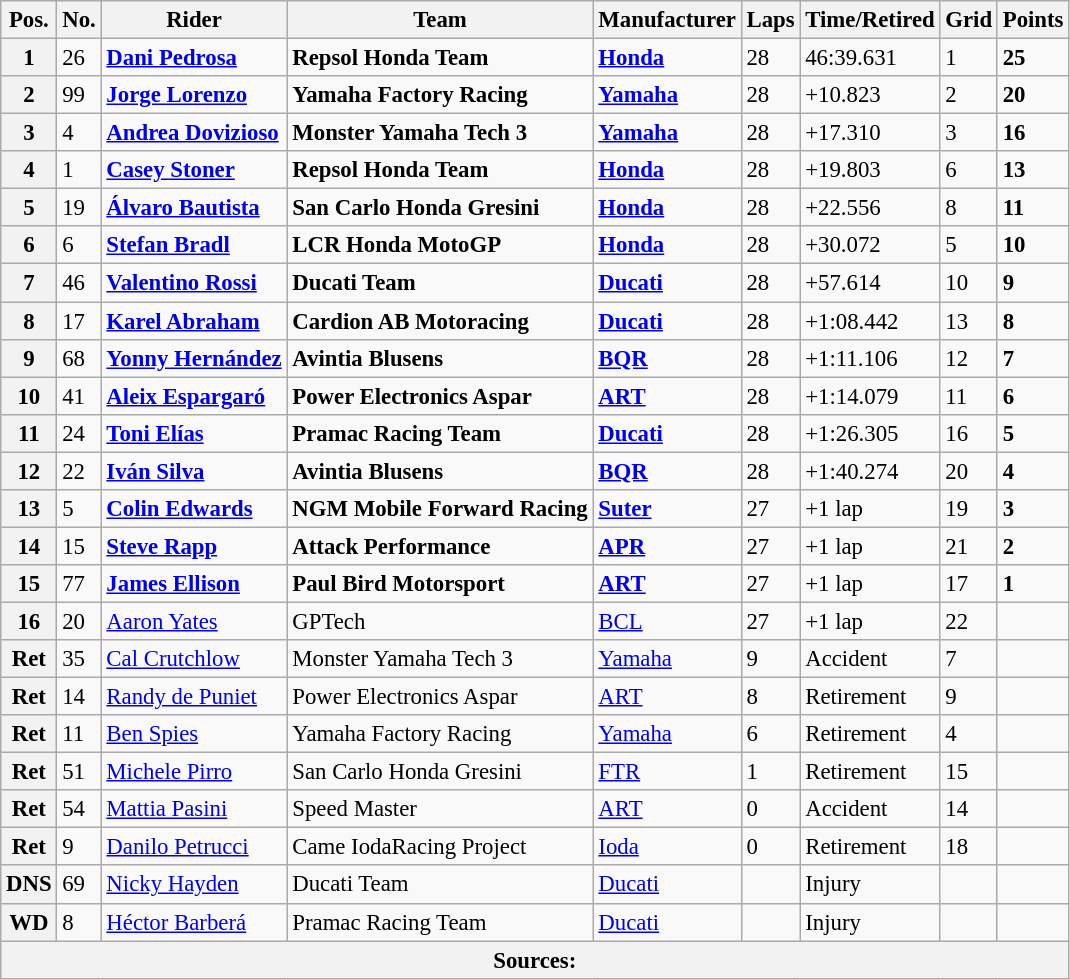<table class="wikitable" style="font-size: 95%;">
<tr>
<th>Pos.</th>
<th>No.</th>
<th>Rider</th>
<th>Team</th>
<th>Manufacturer</th>
<th>Laps</th>
<th>Time/Retired</th>
<th>Grid</th>
<th>Points</th>
</tr>
<tr>
<th>1</th>
<td>26</td>
<td> <strong><a href='#'>Dani Pedrosa</a></strong></td>
<td><strong>Repsol Honda Team</strong></td>
<td><strong><a href='#'>Honda</a></strong></td>
<td>28</td>
<td>46:39.631</td>
<td>1</td>
<td><strong>25</strong></td>
</tr>
<tr>
<th>2</th>
<td>99</td>
<td> <strong><a href='#'>Jorge Lorenzo</a></strong></td>
<td><strong>Yamaha Factory Racing</strong></td>
<td><strong><a href='#'>Yamaha</a></strong></td>
<td>28</td>
<td>+10.823</td>
<td>2</td>
<td><strong>20</strong></td>
</tr>
<tr>
<th>3</th>
<td>4</td>
<td> <strong><a href='#'>Andrea Dovizioso</a></strong></td>
<td><strong>Monster Yamaha Tech 3</strong></td>
<td><strong><a href='#'>Yamaha</a></strong></td>
<td>28</td>
<td>+17.310</td>
<td>3</td>
<td><strong>16</strong></td>
</tr>
<tr>
<th>4</th>
<td>1</td>
<td> <strong><a href='#'>Casey Stoner</a></strong></td>
<td><strong>Repsol Honda Team</strong></td>
<td><strong><a href='#'>Honda</a></strong></td>
<td>28</td>
<td>+19.803</td>
<td>6</td>
<td><strong>13</strong></td>
</tr>
<tr>
<th>5</th>
<td>19</td>
<td> <strong><a href='#'>Álvaro Bautista</a></strong></td>
<td><strong>San Carlo Honda Gresini</strong></td>
<td><strong><a href='#'>Honda</a></strong></td>
<td>28</td>
<td>+22.556</td>
<td>8</td>
<td><strong>11</strong></td>
</tr>
<tr>
<th>6</th>
<td>6</td>
<td> <strong><a href='#'>Stefan Bradl</a></strong></td>
<td><strong>LCR Honda MotoGP</strong></td>
<td><strong><a href='#'>Honda</a></strong></td>
<td>28</td>
<td>+30.072</td>
<td>5</td>
<td><strong>10</strong></td>
</tr>
<tr>
<th>7</th>
<td>46</td>
<td> <strong><a href='#'>Valentino Rossi</a></strong></td>
<td><strong>Ducati Team</strong></td>
<td><strong><a href='#'>Ducati</a></strong></td>
<td>28</td>
<td>+57.614</td>
<td>10</td>
<td><strong>9</strong></td>
</tr>
<tr>
<th>8</th>
<td>17</td>
<td> <strong><a href='#'>Karel Abraham</a></strong></td>
<td><strong>Cardion AB Motoracing</strong></td>
<td><strong><a href='#'>Ducati</a></strong></td>
<td>28</td>
<td>+1:08.442</td>
<td>13</td>
<td><strong>8</strong></td>
</tr>
<tr>
<th>9</th>
<td>68</td>
<td> <strong><a href='#'>Yonny Hernández</a></strong></td>
<td><strong>Avintia Blusens</strong></td>
<td><strong><a href='#'>BQR</a></strong></td>
<td>28</td>
<td>+1:11.106</td>
<td>12</td>
<td><strong>7</strong></td>
</tr>
<tr>
<th>10</th>
<td>41</td>
<td> <strong><a href='#'>Aleix Espargaró</a></strong></td>
<td><strong>Power Electronics Aspar</strong></td>
<td><strong><a href='#'>ART</a></strong></td>
<td>28</td>
<td>+1:14.079</td>
<td>11</td>
<td><strong>6</strong></td>
</tr>
<tr>
<th>11</th>
<td>24</td>
<td> <strong><a href='#'>Toni Elías</a></strong></td>
<td><strong>Pramac Racing Team</strong></td>
<td><strong><a href='#'>Ducati</a></strong></td>
<td>28</td>
<td>+1:26.305</td>
<td>16</td>
<td><strong>5</strong></td>
</tr>
<tr>
<th>12</th>
<td>22</td>
<td> <strong><a href='#'>Iván Silva</a></strong></td>
<td><strong>Avintia Blusens</strong></td>
<td><strong><a href='#'>BQR</a></strong></td>
<td>28</td>
<td>+1:40.274</td>
<td>20</td>
<td><strong>4</strong></td>
</tr>
<tr>
<th>13</th>
<td>5</td>
<td> <strong><a href='#'>Colin Edwards</a></strong></td>
<td><strong>NGM Mobile Forward Racing</strong></td>
<td><strong><a href='#'>Suter</a></strong></td>
<td>27</td>
<td>+1 lap</td>
<td>19</td>
<td><strong>3</strong></td>
</tr>
<tr>
<th>14</th>
<td>15</td>
<td> <strong><a href='#'>Steve Rapp</a></strong></td>
<td><strong>Attack Performance</strong></td>
<td><strong><a href='#'>APR</a></strong></td>
<td>27</td>
<td>+1 lap</td>
<td>21</td>
<td><strong>2</strong></td>
</tr>
<tr>
<th>15</th>
<td>77</td>
<td> <strong><a href='#'>James Ellison</a></strong></td>
<td><strong>Paul Bird Motorsport</strong></td>
<td><strong><a href='#'>ART</a></strong></td>
<td>27</td>
<td>+1 lap</td>
<td>17</td>
<td><strong>1</strong></td>
</tr>
<tr>
<th>16</th>
<td>20</td>
<td> <a href='#'>Aaron Yates</a></td>
<td>GPTech</td>
<td><a href='#'>BCL</a></td>
<td>27</td>
<td>+1 lap</td>
<td>22</td>
<td></td>
</tr>
<tr>
<th>Ret</th>
<td>35</td>
<td> <a href='#'>Cal Crutchlow</a></td>
<td>Monster Yamaha Tech 3</td>
<td><a href='#'>Yamaha</a></td>
<td>9</td>
<td>Accident</td>
<td>7</td>
<td></td>
</tr>
<tr>
<th>Ret</th>
<td>14</td>
<td> <a href='#'>Randy de Puniet</a></td>
<td>Power Electronics Aspar</td>
<td><a href='#'>ART</a></td>
<td>8</td>
<td>Retirement</td>
<td>9</td>
<td></td>
</tr>
<tr>
<th>Ret</th>
<td>11</td>
<td> <a href='#'>Ben Spies</a></td>
<td>Yamaha Factory Racing</td>
<td><a href='#'>Yamaha</a></td>
<td>6</td>
<td>Retirement</td>
<td>4</td>
<td></td>
</tr>
<tr>
<th>Ret</th>
<td>51</td>
<td> <a href='#'>Michele Pirro</a></td>
<td>San Carlo Honda Gresini</td>
<td><a href='#'>FTR</a></td>
<td>1</td>
<td>Retirement</td>
<td>15</td>
<td></td>
</tr>
<tr>
<th>Ret</th>
<td>54</td>
<td> <a href='#'>Mattia Pasini</a></td>
<td>Speed Master</td>
<td><a href='#'>ART</a></td>
<td>0</td>
<td>Accident</td>
<td>14</td>
<td></td>
</tr>
<tr>
<th>Ret</th>
<td>9</td>
<td> <a href='#'>Danilo Petrucci</a></td>
<td>Came IodaRacing Project</td>
<td><a href='#'>Ioda</a></td>
<td>0</td>
<td>Retirement</td>
<td>18</td>
<td></td>
</tr>
<tr>
<th>DNS</th>
<td>69</td>
<td> <a href='#'>Nicky Hayden</a></td>
<td>Ducati Team</td>
<td><a href='#'>Ducati</a></td>
<td></td>
<td>Injury</td>
<td></td>
<td></td>
</tr>
<tr>
<th>WD</th>
<td>8</td>
<td> <a href='#'>Héctor Barberá</a></td>
<td>Pramac Racing Team</td>
<td><a href='#'>Ducati</a></td>
<td></td>
<td>Injury</td>
<td></td>
<td></td>
</tr>
<tr>
<th colspan=9>Sources:</th>
</tr>
</table>
